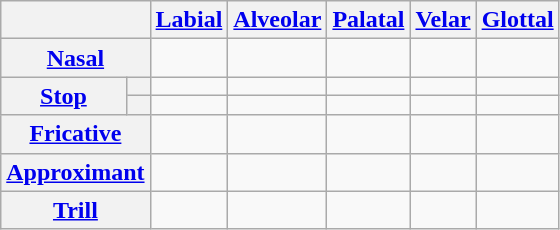<table class="wikitable" style="text-align:center">
<tr>
<th colspan="2"></th>
<th><a href='#'>Labial</a></th>
<th><a href='#'>Alveolar</a></th>
<th><a href='#'>Palatal</a></th>
<th><a href='#'>Velar</a></th>
<th><a href='#'>Glottal</a></th>
</tr>
<tr>
<th colspan="2"><a href='#'>Nasal</a></th>
<td></td>
<td></td>
<td></td>
<td></td>
<td></td>
</tr>
<tr>
<th rowspan="2"><a href='#'>Stop</a></th>
<th></th>
<td></td>
<td></td>
<td></td>
<td></td>
<td></td>
</tr>
<tr>
<th></th>
<td></td>
<td></td>
<td></td>
<td></td>
<td></td>
</tr>
<tr>
<th colspan="2"><a href='#'>Fricative</a></th>
<td></td>
<td></td>
<td></td>
<td></td>
<td></td>
</tr>
<tr>
<th colspan="2"><a href='#'>Approximant</a></th>
<td></td>
<td></td>
<td></td>
<td></td>
<td></td>
</tr>
<tr>
<th colspan="2"><a href='#'>Trill</a></th>
<td></td>
<td></td>
<td></td>
<td></td>
<td></td>
</tr>
</table>
